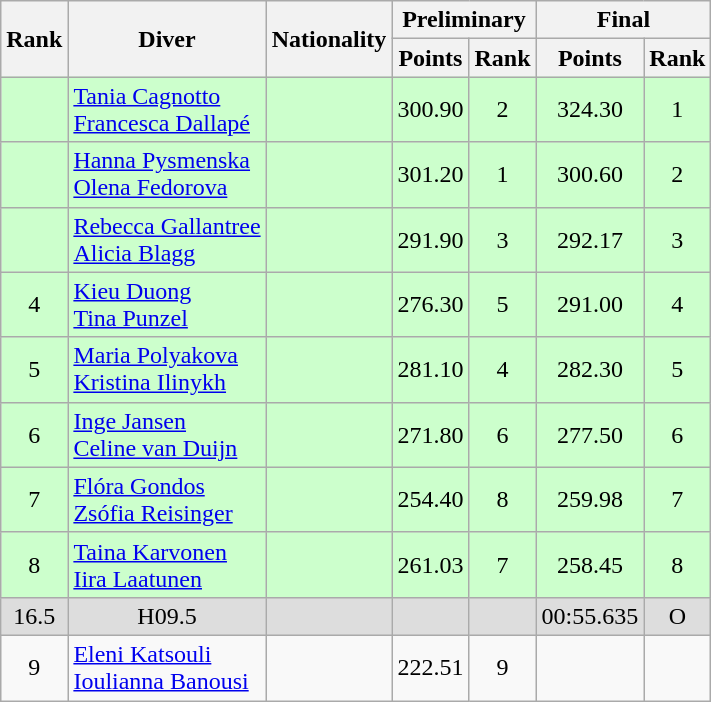<table class="wikitable sortable" style="text-align:center">
<tr>
<th rowspan=2>Rank</th>
<th rowspan=2>Diver</th>
<th rowspan=2>Nationality</th>
<th colspan="2">Preliminary</th>
<th colspan="2">Final</th>
</tr>
<tr>
<th>Points</th>
<th>Rank</th>
<th>Points</th>
<th>Rank</th>
</tr>
<tr bgcolor=ccffcc>
<td></td>
<td align=left><a href='#'>Tania Cagnotto</a><br><a href='#'>Francesca Dallapé</a></td>
<td align=left></td>
<td>300.90</td>
<td>2</td>
<td>324.30</td>
<td>1</td>
</tr>
<tr bgcolor=ccffcc>
<td></td>
<td align=left><a href='#'>Hanna Pysmenska</a><br><a href='#'>Olena Fedorova</a></td>
<td align=left></td>
<td>301.20</td>
<td>1</td>
<td>300.60</td>
<td>2</td>
</tr>
<tr bgcolor=ccffcc>
<td></td>
<td align=left><a href='#'>Rebecca Gallantree</a><br><a href='#'>Alicia Blagg</a></td>
<td align=left></td>
<td>291.90</td>
<td>3</td>
<td>292.17</td>
<td>3</td>
</tr>
<tr bgcolor=ccffcc>
<td>4</td>
<td align=left><a href='#'>Kieu Duong</a><br><a href='#'>Tina Punzel</a></td>
<td align=left></td>
<td>276.30</td>
<td>5</td>
<td>291.00</td>
<td>4</td>
</tr>
<tr bgcolor=ccffcc>
<td>5</td>
<td align=left><a href='#'>Maria Polyakova</a><br><a href='#'>Kristina Ilinykh</a></td>
<td align=left></td>
<td>281.10</td>
<td>4</td>
<td>282.30</td>
<td>5</td>
</tr>
<tr bgcolor=ccffcc>
<td>6</td>
<td align=left><a href='#'>Inge Jansen</a><br><a href='#'>Celine van Duijn</a></td>
<td align=left></td>
<td>271.80</td>
<td>6</td>
<td>277.50</td>
<td>6</td>
</tr>
<tr bgcolor=ccffcc>
<td>7</td>
<td align=left><a href='#'>Flóra Gondos</a><br><a href='#'>Zsófia Reisinger</a></td>
<td align=left></td>
<td>254.40</td>
<td>8</td>
<td>259.98</td>
<td>7</td>
</tr>
<tr bgcolor=ccffcc>
<td>8</td>
<td align=left><a href='#'>Taina Karvonen</a><br><a href='#'>Iira Laatunen</a></td>
<td align=left></td>
<td>261.03</td>
<td>7</td>
<td>258.45</td>
<td>8</td>
</tr>
<tr bgcolor=#DDDDDD>
<td><span>16.5</span></td>
<td><span>H09.5</span></td>
<td></td>
<td></td>
<td></td>
<td><span>00:55.635</span></td>
<td><span>O</span></td>
</tr>
<tr>
<td>9</td>
<td align=left><a href='#'>Eleni Katsouli</a><br><a href='#'>Ioulianna Banousi</a></td>
<td align=left></td>
<td>222.51</td>
<td>9</td>
<td></td>
<td></td>
</tr>
</table>
